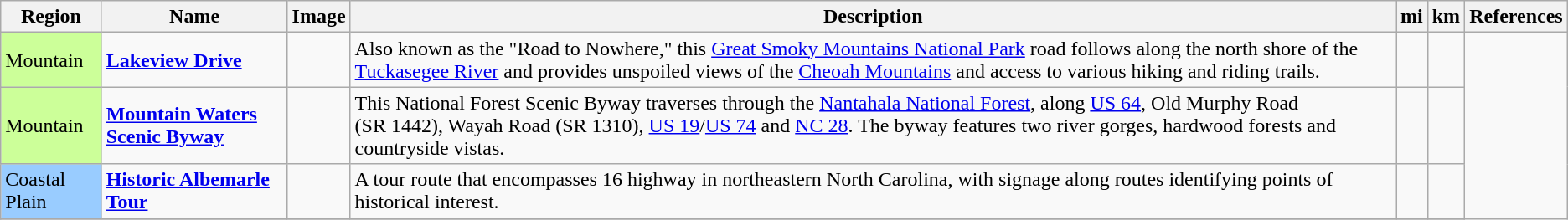<table class="wikitable sortable">
<tr>
<th>Region</th>
<th>Name</th>
<th class="unsortable">Image</th>
<th>Description</th>
<th>mi</th>
<th class="unsortable">km</th>
<th class="unsortable">References</th>
</tr>
<tr>
<td bgcolor=ccff99>Mountain</td>
<td><strong><a href='#'>Lakeview Drive</a></strong></td>
<td></td>
<td>Also known as the "Road to Nowhere," this <a href='#'>Great Smoky Mountains National Park</a> road follows along the north shore of the <a href='#'>Tuckasegee River</a> and provides unspoiled views of the <a href='#'>Cheoah Mountains</a> and access to various hiking and riding trails.</td>
<td></td>
<td></td>
</tr>
<tr>
<td bgcolor=ccff99>Mountain</td>
<td><strong><a href='#'>Mountain Waters Scenic Byway</a></strong></td>
<td></td>
<td>This National Forest Scenic Byway traverses through the <a href='#'>Nantahala National Forest</a>, along <a href='#'>US 64</a>, Old Murphy Road (SR 1442), Wayah Road (SR 1310), <a href='#'>US 19</a>/<a href='#'>US 74</a> and <a href='#'>NC 28</a>. The byway features two river gorges, hardwood forests and countryside vistas.</td>
<td></td>
<td></td>
</tr>
<tr>
<td bgcolor=99ccff>Coastal Plain</td>
<td><strong><a href='#'>Historic Albemarle Tour</a></strong></td>
<td></td>
<td>A tour route that encompasses 16 highway in northeastern North Carolina, with signage along routes identifying points of historical interest.</td>
<td></td>
<td></td>
</tr>
<tr>
</tr>
</table>
